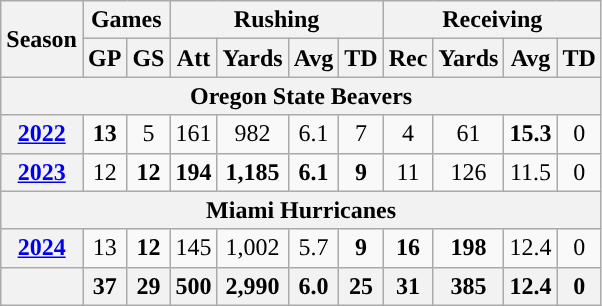<table class="wikitable" style="text-align:center;">
<tr>
<th rowspan="2">Season</th>
<th colspan="2">Games</th>
<th colspan="4">Rushing</th>
<th colspan="4">Receiving</th>
</tr>
<tr>
<th>GP</th>
<th>GS</th>
<th>Att</th>
<th>Yards</th>
<th>Avg</th>
<th>TD</th>
<th>Rec</th>
<th>Yards</th>
<th>Avg</th>
<th>TD</th>
</tr>
<tr>
<th colspan="15">Oregon State Beavers</th>
</tr>
<tr>
<th><a href='#'>2022</a></th>
<td><strong>13</strong></td>
<td>5</td>
<td>161</td>
<td>982</td>
<td>6.1</td>
<td>7</td>
<td>4</td>
<td>61</td>
<td><strong>15.3</strong></td>
<td>0</td>
</tr>
<tr>
<th><a href='#'>2023</a></th>
<td>12</td>
<td><strong>12</strong></td>
<td><strong>194</strong></td>
<td><strong>1,185</strong></td>
<td><strong>6.1</strong></td>
<td><strong>9</strong></td>
<td>11</td>
<td>126</td>
<td>11.5</td>
<td>0</td>
</tr>
<tr>
<th colspan="16">Miami Hurricanes</th>
</tr>
<tr>
<th><a href='#'>2024</a></th>
<td>13</td>
<td><strong>12</strong></td>
<td>145</td>
<td>1,002</td>
<td>5.7</td>
<td><strong>9</strong></td>
<td><strong>16</strong></td>
<td><strong>198</strong></td>
<td>12.4</td>
<td>0</td>
</tr>
<tr>
<th></th>
<th>37</th>
<th>29</th>
<th>500</th>
<th>2,990</th>
<th>6.0</th>
<th>25</th>
<th>31</th>
<th>385</th>
<th>12.4</th>
<th>0</th>
</tr>
</table>
